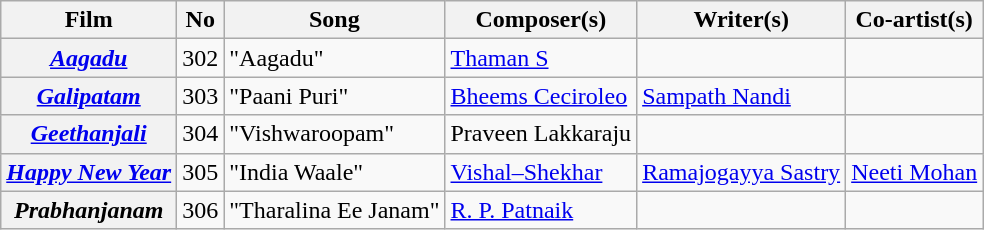<table class="wikitable">
<tr>
<th>Film</th>
<th>No</th>
<th>Song</th>
<th>Composer(s)</th>
<th>Writer(s)</th>
<th>Co-artist(s)</th>
</tr>
<tr>
<th><em><a href='#'>Aagadu</a></em></th>
<td>302</td>
<td>"Aagadu"</td>
<td><a href='#'>Thaman S</a></td>
<td></td>
<td></td>
</tr>
<tr>
<th><em><a href='#'>Galipatam</a></em></th>
<td>303</td>
<td>"Paani Puri"</td>
<td><a href='#'>Bheems Ceciroleo</a></td>
<td><a href='#'>Sampath Nandi</a></td>
<td></td>
</tr>
<tr>
<th><em><a href='#'>Geethanjali</a></em></th>
<td>304</td>
<td>"Vishwaroopam"</td>
<td>Praveen Lakkaraju</td>
<td></td>
<td></td>
</tr>
<tr>
<th><a href='#'><em>Happy New Year</em></a></th>
<td>305</td>
<td>"India Waale"</td>
<td><a href='#'>Vishal–Shekhar</a></td>
<td><a href='#'>Ramajogayya Sastry</a></td>
<td><a href='#'>Neeti Mohan</a></td>
</tr>
<tr>
<th><em>Prabhanjanam</em></th>
<td>306</td>
<td>"Tharalina Ee Janam"</td>
<td><a href='#'>R. P. Patnaik</a></td>
<td></td>
<td></td>
</tr>
</table>
